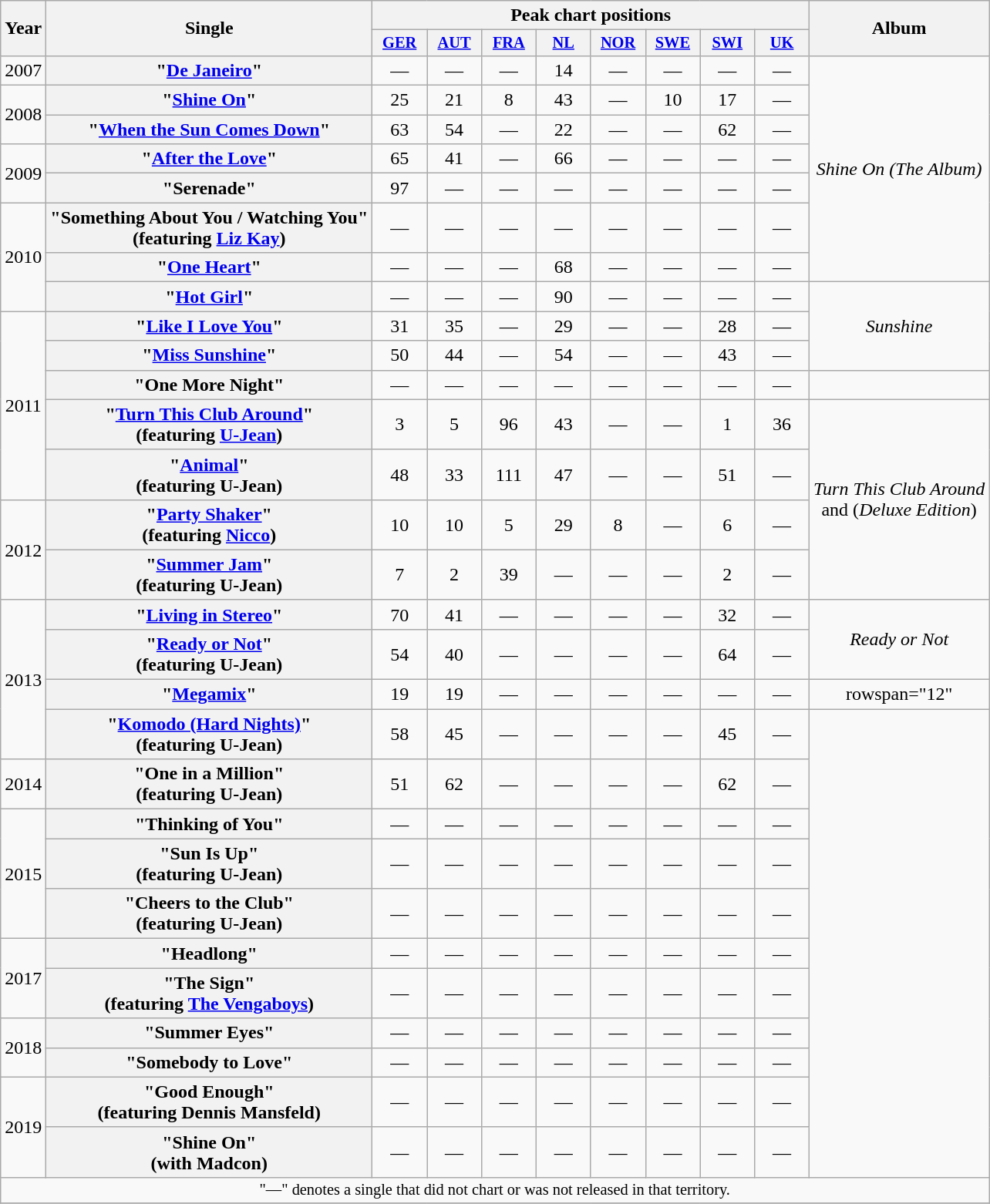<table class="wikitable plainrowheaders" style="text-align:center;">
<tr>
<th scope="col" rowspan="2">Year</th>
<th scope="col" rowspan="2">Single</th>
<th scope="col" colspan="8">Peak chart positions</th>
<th scope="col" rowspan="2">Album</th>
</tr>
<tr>
<th scope="col" style="width:3em;font-size:85%;"><a href='#'>GER</a><br></th>
<th scope="col" style="width:3em;font-size:85%;"><a href='#'>AUT</a><br></th>
<th scope="col" style="width:3em;font-size:85%;"><a href='#'>FRA</a><br></th>
<th scope="col" style="width:3em;font-size:85%;"><a href='#'>NL</a><br></th>
<th scope="col" style="width:3em;font-size:85%;"><a href='#'>NOR</a><br></th>
<th scope="col" style="width:3em;font-size:85%;"><a href='#'>SWE</a><br></th>
<th scope="col" style="width:3em;font-size:85%;"><a href='#'>SWI</a><br></th>
<th scope="col" style="width:3em;font-size:85%;"><a href='#'>UK</a><br></th>
</tr>
<tr>
<td>2007</td>
<th scope="row">"<a href='#'>De Janeiro</a>"</th>
<td>—</td>
<td>—</td>
<td>—</td>
<td>14</td>
<td>—</td>
<td>—</td>
<td>—</td>
<td>—</td>
<td rowspan="7"><em>Shine On (The Album)</em></td>
</tr>
<tr>
<td rowspan="2">2008</td>
<th scope="row">"<a href='#'>Shine On</a>"</th>
<td>25</td>
<td>21</td>
<td>8</td>
<td>43</td>
<td>—</td>
<td>10</td>
<td>17</td>
<td>—</td>
</tr>
<tr>
<th scope="row">"<a href='#'>When the Sun Comes Down</a>"</th>
<td>63</td>
<td>54</td>
<td>—</td>
<td>22</td>
<td>—</td>
<td>—</td>
<td>62</td>
<td>—</td>
</tr>
<tr>
<td rowspan="2">2009</td>
<th scope="row">"<a href='#'>After the Love</a>"</th>
<td>65</td>
<td>41</td>
<td>—</td>
<td>66</td>
<td>—</td>
<td>—</td>
<td>—</td>
<td>—</td>
</tr>
<tr>
<th scope="row">"Serenade"</th>
<td>97</td>
<td>—</td>
<td>—</td>
<td>—</td>
<td>—</td>
<td>—</td>
<td>—</td>
<td>—</td>
</tr>
<tr>
<td rowspan="3">2010</td>
<th scope="row">"Something About You / Watching You"<br><span>(featuring <a href='#'>Liz Kay</a>)</span></th>
<td>—</td>
<td>—</td>
<td>—</td>
<td>—</td>
<td>—</td>
<td>—</td>
<td>—</td>
<td>—</td>
</tr>
<tr>
<th scope="row">"<a href='#'>One Heart</a>"</th>
<td>—</td>
<td>—</td>
<td>—</td>
<td>68</td>
<td>—</td>
<td>—</td>
<td>—</td>
<td>—</td>
</tr>
<tr>
<th scope="row">"<a href='#'>Hot Girl</a>"</th>
<td>—</td>
<td>—</td>
<td>—</td>
<td>90</td>
<td>—</td>
<td>—</td>
<td>—</td>
<td>—</td>
<td rowspan="3"><em>Sunshine</em></td>
</tr>
<tr>
<td rowspan="5">2011</td>
<th scope="row">"<a href='#'>Like I Love You</a>"</th>
<td>31</td>
<td>35</td>
<td>—</td>
<td>29</td>
<td>—</td>
<td>—</td>
<td>28</td>
<td>—</td>
</tr>
<tr>
<th scope="row">"<a href='#'>Miss Sunshine</a>"</th>
<td>50</td>
<td>44</td>
<td>—</td>
<td>54</td>
<td>—</td>
<td>—</td>
<td>43</td>
<td>—</td>
</tr>
<tr>
<th scope="row">"One More Night"</th>
<td>—</td>
<td>—</td>
<td>—</td>
<td>—</td>
<td>—</td>
<td>—</td>
<td>—</td>
<td>—</td>
<td></td>
</tr>
<tr>
<th scope="row">"<a href='#'>Turn This Club Around</a>"<br><span>(featuring <a href='#'>U-Jean</a>)</span></th>
<td>3</td>
<td>5</td>
<td>96</td>
<td>43</td>
<td>—</td>
<td>—</td>
<td>1</td>
<td>36</td>
<td rowspan="4"><em>Turn This Club Around</em><br><span>and (<em>Deluxe Edition</em>)</span></td>
</tr>
<tr>
<th scope="row">"<a href='#'>Animal</a>"<br><span>(featuring U-Jean)</span></th>
<td>48</td>
<td>33</td>
<td>111</td>
<td>47</td>
<td>—</td>
<td>—</td>
<td>51</td>
<td>—</td>
</tr>
<tr>
<td rowspan="2">2012</td>
<th scope="row">"<a href='#'>Party Shaker</a>"<br><span>(featuring <a href='#'>Nicco</a>)</span></th>
<td>10</td>
<td>10</td>
<td>5</td>
<td>29</td>
<td>8</td>
<td>—</td>
<td>6</td>
<td>—</td>
</tr>
<tr>
<th scope="row">"<a href='#'>Summer Jam</a>"<br><span>(featuring U-Jean)</span></th>
<td>7</td>
<td>2</td>
<td>39</td>
<td>—</td>
<td>—</td>
<td>—</td>
<td>2</td>
<td>—</td>
</tr>
<tr>
<td rowspan="4">2013</td>
<th scope="row">"<a href='#'>Living in Stereo</a>"</th>
<td>70</td>
<td>41</td>
<td>—</td>
<td>—</td>
<td>—</td>
<td>—</td>
<td>32</td>
<td>—</td>
<td rowspan="2"><em>Ready or Not</em></td>
</tr>
<tr>
<th scope="row">"<a href='#'>Ready or Not</a>"<br><span>(featuring U-Jean)</span></th>
<td>54</td>
<td>40</td>
<td>—</td>
<td>—</td>
<td>—</td>
<td>—</td>
<td>64</td>
<td>—</td>
</tr>
<tr>
<th scope="row">"<a href='#'>Megamix</a>"</th>
<td>19</td>
<td>19</td>
<td>—</td>
<td>—</td>
<td>—</td>
<td>—</td>
<td>—</td>
<td>—</td>
<td>rowspan="12" </td>
</tr>
<tr>
<th scope="row">"<a href='#'>Komodo (Hard Nights)</a>"<br><span>(featuring U-Jean)</span></th>
<td>58</td>
<td>45</td>
<td>—</td>
<td>—</td>
<td>—</td>
<td>—</td>
<td>45</td>
<td>—</td>
</tr>
<tr>
<td>2014</td>
<th scope="row">"One in a Million"<br><span>(featuring U-Jean)</span></th>
<td>51</td>
<td>62</td>
<td>—</td>
<td>—</td>
<td>—</td>
<td>—</td>
<td>62</td>
<td>—</td>
</tr>
<tr>
<td rowspan="3">2015</td>
<th scope="row">"Thinking of You"</th>
<td>—</td>
<td>—</td>
<td>—</td>
<td>—</td>
<td>—</td>
<td>—</td>
<td>—</td>
<td>—</td>
</tr>
<tr>
<th scope="row">"Sun Is Up" <br><span>(featuring U-Jean)</span></th>
<td>—</td>
<td>—</td>
<td>—</td>
<td>—</td>
<td>—</td>
<td>—</td>
<td>—</td>
<td>—</td>
</tr>
<tr>
<th scope="row">"Cheers to the Club" <br><span>(featuring U-Jean)</span></th>
<td>—</td>
<td>—</td>
<td>—</td>
<td>—</td>
<td>—</td>
<td>—</td>
<td>—</td>
<td>—</td>
</tr>
<tr>
<td rowspan="2">2017</td>
<th scope="row">"Headlong"</th>
<td>—</td>
<td>—</td>
<td>—</td>
<td>—</td>
<td>—</td>
<td>—</td>
<td>—</td>
<td>—</td>
</tr>
<tr>
<th scope="row">"The Sign" <br><span>(featuring <a href='#'>The Vengaboys</a>)</span></th>
<td>—</td>
<td>—</td>
<td>—</td>
<td>—</td>
<td>—</td>
<td>—</td>
<td>—</td>
<td>—</td>
</tr>
<tr>
<td rowspan="2">2018</td>
<th scope="row">"Summer Eyes"</th>
<td>—</td>
<td>—</td>
<td>—</td>
<td>—</td>
<td>—</td>
<td>—</td>
<td>—</td>
<td>—</td>
</tr>
<tr>
<th scope="row">"Somebody to Love"</th>
<td>—</td>
<td>—</td>
<td>—</td>
<td>—</td>
<td>—</td>
<td>—</td>
<td>—</td>
<td>—</td>
</tr>
<tr>
<td rowspan="2">2019</td>
<th scope="row">"Good Enough" <br><span>(featuring Dennis Mansfeld)</span></th>
<td>—</td>
<td>—</td>
<td>—</td>
<td>—</td>
<td>—</td>
<td>—</td>
<td>—</td>
<td>—</td>
</tr>
<tr>
<th scope="row">"Shine On" <br><span>(with Madcon)</span></th>
<td>—</td>
<td>—</td>
<td>—</td>
<td>—</td>
<td>—</td>
<td>—</td>
<td>—</td>
<td>—</td>
</tr>
<tr>
<td colspan="18" style="font-size:85%">"—" denotes a single that did not chart or was not released in that territory.</td>
</tr>
<tr>
</tr>
</table>
